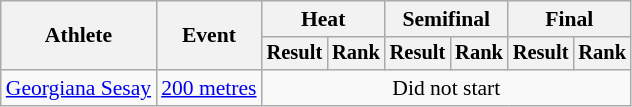<table class="wikitable" style="font-size:90%">
<tr>
<th rowspan="2">Athlete</th>
<th rowspan="2">Event</th>
<th colspan="2">Heat</th>
<th colspan="2">Semifinal</th>
<th colspan="2">Final</th>
</tr>
<tr style="font-size:95%">
<th>Result</th>
<th>Rank</th>
<th>Result</th>
<th>Rank</th>
<th>Result</th>
<th>Rank</th>
</tr>
<tr align=center>
<td align=left><a href='#'>Georgiana Sesay</a></td>
<td align=left><a href='#'>200 metres</a></td>
<td colspan=6>Did not start</td>
</tr>
</table>
